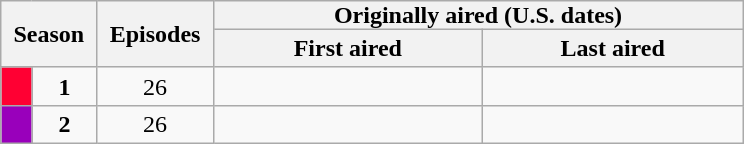<table class="wikitable">
<tr>
<th style="padding:0 8px;" rowspan="2" colspan="2">Season</th>
<th style="padding:0 8px;" rowspan="2">Episodes</th>
<th style="padding:0 80px;" colspan="2">Originally aired (U.S. dates)</th>
</tr>
<tr>
<th>First aired</th>
<th>Last aired</th>
</tr>
<tr>
<td style="background:#f03; color:#100; text-align:center;"></td>
<td style="text-align:center;"><strong>1</strong></td>
<td style="text-align:center;">26</td>
<td style="text-align:center;"></td>
<td style="text-align:center;"></td>
</tr>
<tr>
<td style="background:#90b; color:#100; text-align:center;"></td>
<td style="text-align:center;"><strong>2</strong></td>
<td style="text-align:center;">26</td>
<td style="text-align:center;"></td>
<td style="text-align:center;"></td>
</tr>
</table>
